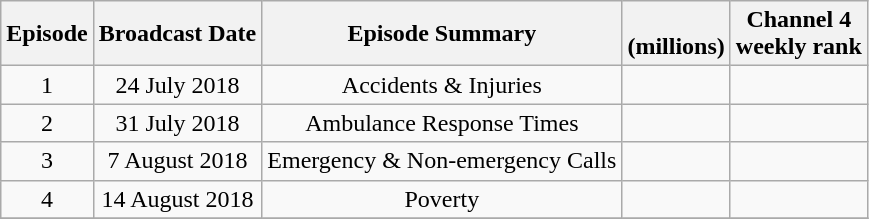<table class=wikitable style="text-align:center">
<tr>
<th scope="col">Episode</th>
<th scope="col">Broadcast Date</th>
<th scope="col">Episode Summary</th>
<th scope="col"><br>(millions)</th>
<th scope="col">Channel 4<br>weekly rank</th>
</tr>
<tr>
<td>1</td>
<td>24 July 2018</td>
<td>Accidents & Injuries</td>
<td></td>
<td></td>
</tr>
<tr>
<td>2</td>
<td>31 July 2018</td>
<td>Ambulance Response Times</td>
<td></td>
<td></td>
</tr>
<tr>
<td>3</td>
<td>7 August 2018</td>
<td>Emergency & Non-emergency Calls</td>
<td></td>
<td></td>
</tr>
<tr>
<td>4</td>
<td>14 August 2018</td>
<td>Poverty</td>
<td></td>
<td></td>
</tr>
<tr>
</tr>
</table>
